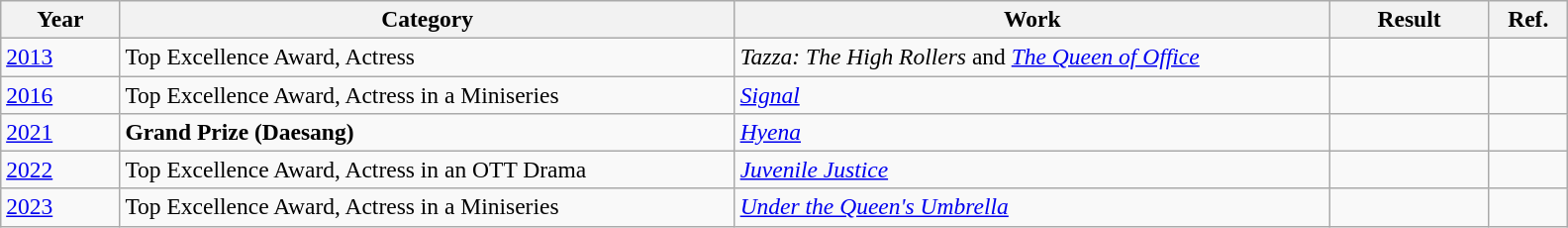<table class="wikitable sortable plainrowheaders" style="font-size:98%">
<tr>
<th scope="col" style="width:6%;">Year</th>
<th scope="col" style="width:31%;">Category</th>
<th scope="col" style="width:30%;">Work</th>
<th scope="col" style="width:8%;">Result</th>
<th scope="col" style="width:4%;">Ref.</th>
</tr>
<tr>
<td><a href='#'>2013</a></td>
<td>Top Excellence Award, Actress</td>
<td><em>Tazza: The High Rollers</em> and <em><a href='#'>The Queen of Office</a></em></td>
<td></td>
<td></td>
</tr>
<tr>
<td><a href='#'>2016</a></td>
<td>Top Excellence Award, Actress in a Miniseries</td>
<td><em><a href='#'>Signal</a></em></td>
<td></td>
<td></td>
</tr>
<tr>
<td><a href='#'>2021</a></td>
<td><strong>Grand Prize (Daesang)</strong></td>
<td><em><a href='#'>Hyena</a></em></td>
<td></td>
<td style="text-align:center;"></td>
</tr>
<tr>
<td><a href='#'>2022</a></td>
<td>Top Excellence Award, Actress in an OTT Drama</td>
<td rowspan="1"><em><a href='#'>Juvenile Justice</a></em></td>
<td></td>
<td style="text-align:center"></td>
</tr>
<tr>
<td><a href='#'>2023</a></td>
<td>Top Excellence Award, Actress in a Miniseries</td>
<td rowspan="1"><em><a href='#'>Under the Queen's Umbrella</a></em></td>
<td></td>
<td style="text-align:center"></td>
</tr>
</table>
